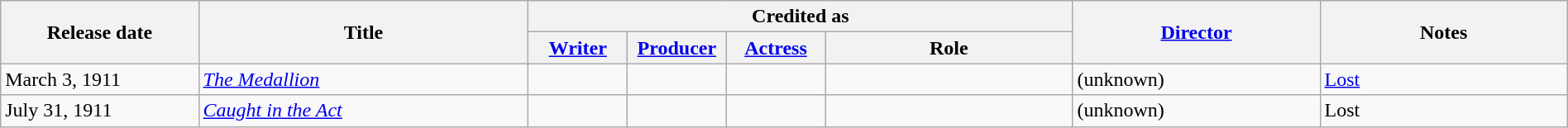<table class="wikitable sortable sticky-header-multi" style="width: 100%; margin-right: 0;">
<tr>
<th scope="col" width="12%" rowspan="2">Release date</th>
<th scope="col" width="20%" rowspan="2">Title</th>
<th scope="col" colspan="4">Credited as</th>
<th scope="col" width="15%" rowspan="2"><a href='#'>Director</a></th>
<th scope="col" width="15%" rowspan="2">Notes</th>
</tr>
<tr>
<th width="6%"><a href='#'>Writer</a></th>
<th width="6%"><a href='#'>Producer</a></th>
<th width="6%"><a href='#'>Actress</a></th>
<th width="15%">Role</th>
</tr>
<tr>
<td>March 3, 1911</td>
<td scope="row" data-sort-value="Medallion, The"><em><a href='#'>The Medallion</a></em></td>
<td></td>
<td></td>
<td></td>
<td></td>
<td>(unknown)</td>
<td><a href='#'>Lost</a></td>
</tr>
<tr>
<td>July 31, 1911</td>
<td scope="row"><em><a href='#'>Caught in the Act</a></em></td>
<td></td>
<td></td>
<td></td>
<td></td>
<td>(unknown)</td>
<td>Lost</td>
</tr>
</table>
